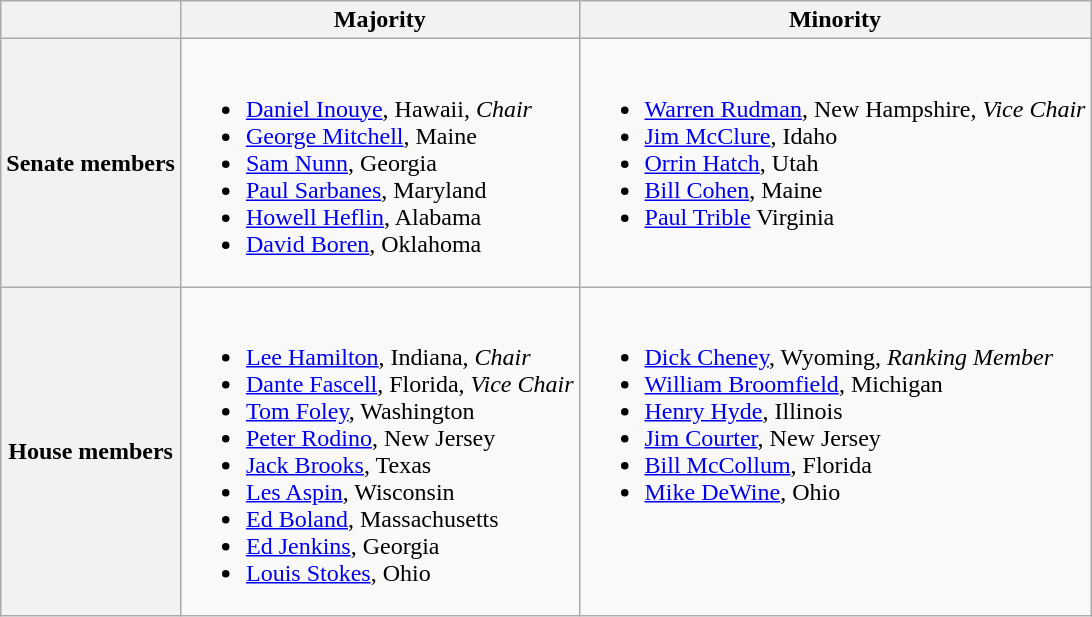<table class=wikitable>
<tr>
<th></th>
<th>Majority</th>
<th>Minority</th>
</tr>
<tr>
<th>Senate members</th>
<td valign="top" ><br><ul><li><a href='#'>Daniel Inouye</a>, Hawaii, <em>Chair</em></li><li><a href='#'>George Mitchell</a>, Maine</li><li><a href='#'>Sam Nunn</a>, Georgia</li><li><a href='#'>Paul Sarbanes</a>, Maryland</li><li><a href='#'>Howell Heflin</a>, Alabama</li><li><a href='#'>David Boren</a>, Oklahoma</li></ul></td>
<td valign="top" ><br><ul><li><a href='#'>Warren Rudman</a>, New Hampshire, <em>Vice Chair</em></li><li><a href='#'>Jim McClure</a>, Idaho</li><li><a href='#'>Orrin Hatch</a>, Utah</li><li><a href='#'>Bill Cohen</a>, Maine</li><li><a href='#'>Paul Trible</a> Virginia</li></ul></td>
</tr>
<tr>
<th>House members</th>
<td valign="top" ><br><ul><li><a href='#'>Lee Hamilton</a>, Indiana, <em>Chair</em></li><li><a href='#'>Dante Fascell</a>, Florida, <em>Vice Chair</em></li><li><a href='#'>Tom Foley</a>, Washington</li><li><a href='#'>Peter Rodino</a>, New Jersey</li><li><a href='#'>Jack Brooks</a>, Texas</li><li><a href='#'>Les Aspin</a>, Wisconsin</li><li><a href='#'>Ed Boland</a>, Massachusetts</li><li><a href='#'>Ed Jenkins</a>, Georgia</li><li><a href='#'>Louis Stokes</a>, Ohio</li></ul></td>
<td valign="top" ><br><ul><li><a href='#'>Dick Cheney</a>, Wyoming, <em>Ranking Member</em></li><li><a href='#'>William Broomfield</a>, Michigan</li><li><a href='#'>Henry Hyde</a>, Illinois</li><li><a href='#'>Jim Courter</a>, New Jersey</li><li><a href='#'>Bill McCollum</a>, Florida</li><li><a href='#'>Mike DeWine</a>, Ohio</li></ul></td>
</tr>
</table>
